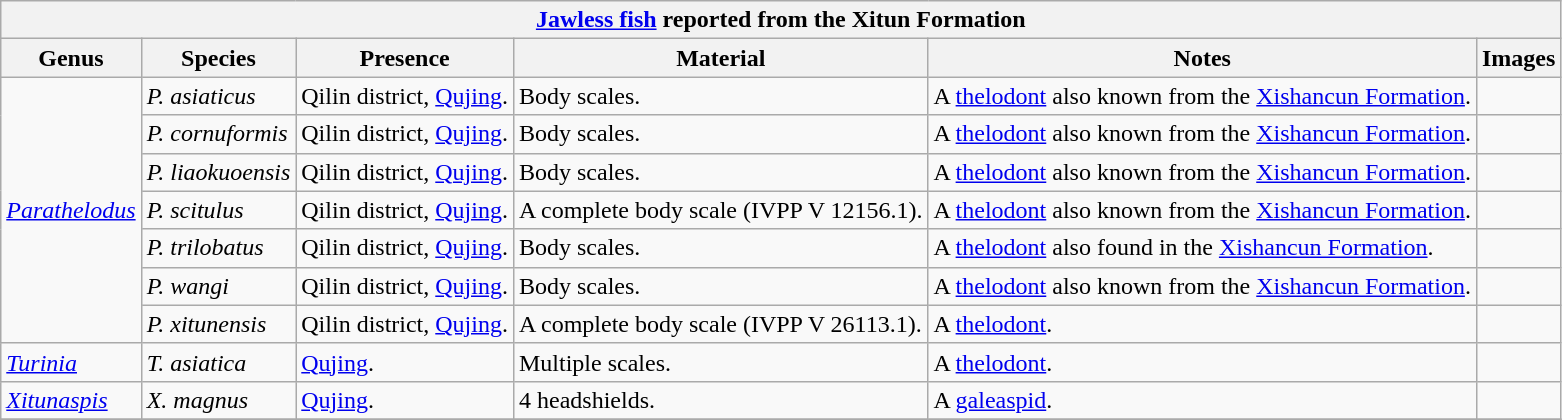<table class="wikitable" align="center">
<tr>
<th colspan="6" align="center"><strong><a href='#'>Jawless fish</a> reported from the Xitun Formation</strong></th>
</tr>
<tr>
<th>Genus</th>
<th>Species</th>
<th>Presence</th>
<th><strong>Material</strong></th>
<th>Notes</th>
<th>Images</th>
</tr>
<tr>
<td rowspan=7><em><a href='#'>Parathelodus</a></em></td>
<td><em>P. asiaticus</em></td>
<td>Qilin district, <a href='#'>Qujing</a>.</td>
<td>Body scales.</td>
<td>A <a href='#'>thelodont</a> also known from the <a href='#'>Xishancun Formation</a>.</td>
<td></td>
</tr>
<tr>
<td><em>P. cornuformis</em></td>
<td>Qilin district, <a href='#'>Qujing</a>.</td>
<td>Body scales.</td>
<td>A <a href='#'>thelodont</a> also known from the <a href='#'>Xishancun Formation</a>.</td>
<td></td>
</tr>
<tr>
<td><em>P. liaokuoensis</em></td>
<td>Qilin district, <a href='#'>Qujing</a>.</td>
<td>Body scales.</td>
<td>A <a href='#'>thelodont</a> also known from the <a href='#'>Xishancun Formation</a>.</td>
<td></td>
</tr>
<tr>
<td><em>P. scitulus</em></td>
<td>Qilin district, <a href='#'>Qujing</a>.</td>
<td>A complete body scale (IVPP V 12156.1).</td>
<td>A <a href='#'>thelodont</a> also known from the <a href='#'>Xishancun Formation</a>.</td>
<td></td>
</tr>
<tr>
<td><em>P. trilobatus</em></td>
<td>Qilin district, <a href='#'>Qujing</a>.</td>
<td>Body scales.</td>
<td>A <a href='#'>thelodont</a> also found in the <a href='#'>Xishancun Formation</a>.</td>
<td></td>
</tr>
<tr>
<td><em>P. wangi</em></td>
<td>Qilin district, <a href='#'>Qujing</a>.</td>
<td>Body scales.</td>
<td>A <a href='#'>thelodont</a> also known from the <a href='#'>Xishancun Formation</a>.</td>
<td></td>
</tr>
<tr>
<td><em>P. xitunensis</em></td>
<td>Qilin district, <a href='#'>Qujing</a>.</td>
<td>A complete body scale (IVPP V 26113.1).</td>
<td>A <a href='#'>thelodont</a>.</td>
<td></td>
</tr>
<tr>
<td><em><a href='#'>Turinia</a></em></td>
<td><em>T. asiatica</em></td>
<td><a href='#'>Qujing</a>.</td>
<td>Multiple scales.</td>
<td>A <a href='#'>thelodont</a>.</td>
<td></td>
</tr>
<tr>
<td><em><a href='#'>Xitunaspis</a></em></td>
<td><em>X. magnus</em></td>
<td><a href='#'>Qujing</a>.</td>
<td>4 headshields.</td>
<td>A <a href='#'>galeaspid</a>.</td>
<td></td>
</tr>
<tr>
</tr>
</table>
